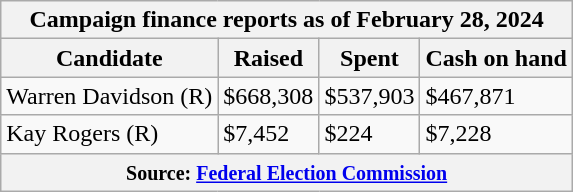<table class="wikitable sortable">
<tr>
<th colspan=4>Campaign finance reports as of February 28, 2024</th>
</tr>
<tr style="text-align:center;">
<th>Candidate</th>
<th>Raised</th>
<th>Spent</th>
<th>Cash on hand</th>
</tr>
<tr>
<td>Warren Davidson (R)</td>
<td>$668,308</td>
<td>$537,903</td>
<td>$467,871</td>
</tr>
<tr>
<td>Kay Rogers (R)</td>
<td>$7,452</td>
<td>$224</td>
<td>$7,228</td>
</tr>
<tr>
<th colspan="4"><small>Source: <a href='#'>Federal Election Commission</a></small></th>
</tr>
</table>
